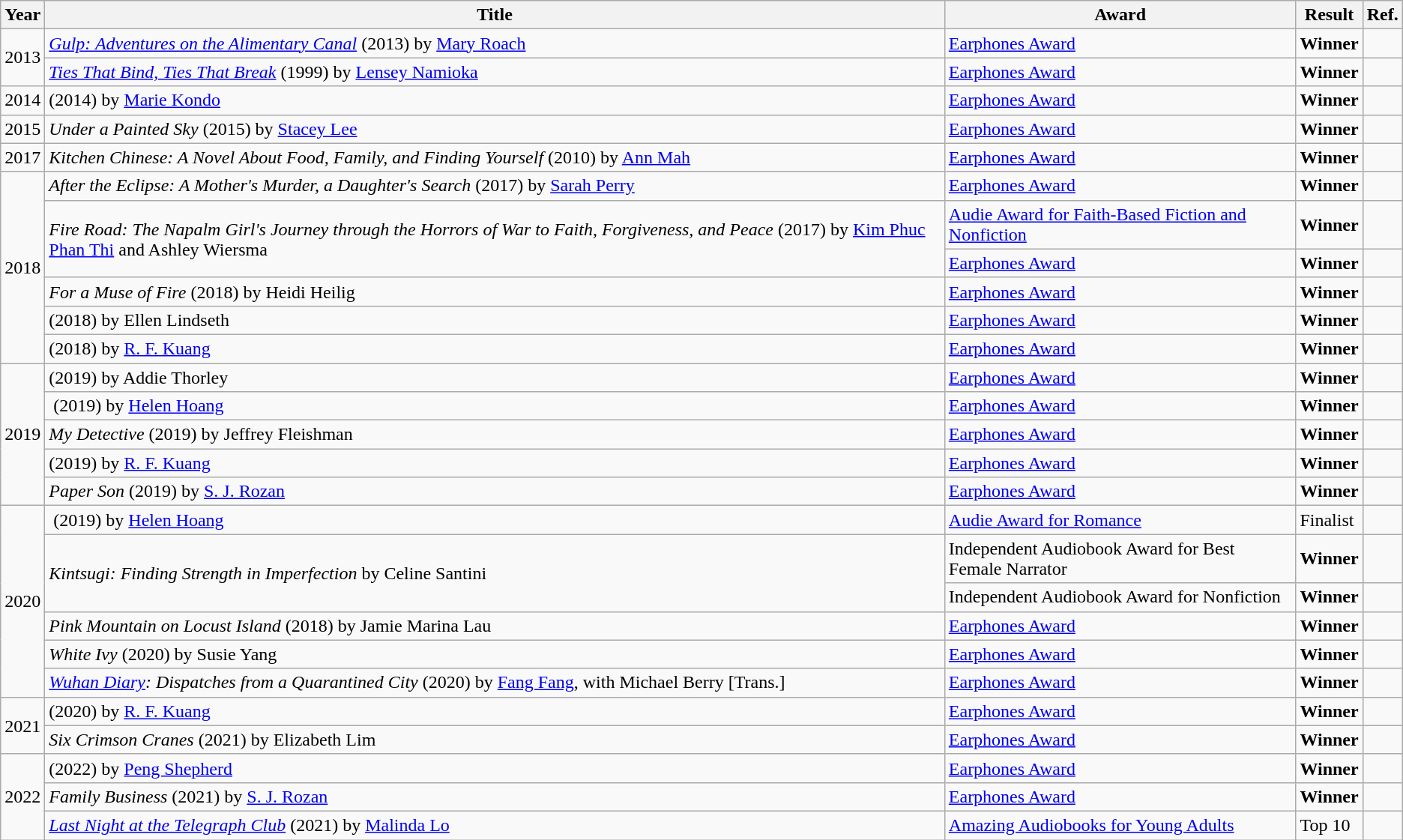<table class="wikitable sortable mw-collapsible">
<tr>
<th>Year</th>
<th>Title</th>
<th>Award</th>
<th>Result</th>
<th>Ref.</th>
</tr>
<tr>
<td rowspan="2">2013</td>
<td><em><a href='#'>Gulp: Adventures on the Alimentary Canal</a></em> (2013) by <a href='#'>Mary Roach</a></td>
<td><a href='#'>Earphones Award</a></td>
<td><strong>Winner</strong></td>
<td></td>
</tr>
<tr>
<td><em><a href='#'>Ties That Bind, Ties That Break</a></em> (1999) by <a href='#'>Lensey Namioka</a></td>
<td><a href='#'>Earphones Award</a></td>
<td><strong>Winner</strong></td>
<td></td>
</tr>
<tr>
<td>2014</td>
<td><em></em> (2014) by <a href='#'>Marie Kondo</a></td>
<td><a href='#'>Earphones Award</a></td>
<td><strong>Winner</strong></td>
<td></td>
</tr>
<tr>
<td>2015</td>
<td><em>Under a Painted Sky</em> (2015) by <a href='#'>Stacey Lee</a></td>
<td><a href='#'>Earphones Award</a></td>
<td><strong>Winner</strong></td>
<td></td>
</tr>
<tr>
<td>2017</td>
<td><em>Kitchen Chinese: A Novel About Food, Family, and Finding Yourself</em> (2010) by <a href='#'>Ann Mah</a></td>
<td><a href='#'>Earphones Award</a></td>
<td><strong>Winner</strong></td>
<td></td>
</tr>
<tr>
<td rowspan="6">2018</td>
<td><em>After the Eclipse: A Mother's Murder, a Daughter's Search</em> (2017) by <a href='#'>Sarah Perry</a></td>
<td><a href='#'>Earphones Award</a></td>
<td><strong>Winner</strong></td>
<td></td>
</tr>
<tr>
<td rowspan="2"><em>Fire Road: The Napalm Girl's Journey through the Horrors of War to Faith, Forgiveness, and Peace</em> (2017) by <a href='#'>Kim Phuc Phan Thi</a> and Ashley Wiersma</td>
<td><a href='#'>Audie Award for Faith-Based Fiction and Nonfiction</a></td>
<td><strong>Winner</strong></td>
<td></td>
</tr>
<tr>
<td><a href='#'>Earphones Award</a></td>
<td><strong>Winner</strong></td>
<td></td>
</tr>
<tr>
<td><em>For a Muse of Fire</em> (2018) by Heidi Heilig</td>
<td><a href='#'>Earphones Award</a></td>
<td><strong>Winner</strong></td>
<td></td>
</tr>
<tr>
<td><em></em> (2018) by Ellen Lindseth</td>
<td><a href='#'>Earphones Award</a></td>
<td><strong>Winner</strong></td>
<td></td>
</tr>
<tr>
<td><em></em> (2018) by <a href='#'>R. F. Kuang</a></td>
<td><a href='#'>Earphones Award</a></td>
<td><strong>Winner</strong></td>
<td></td>
</tr>
<tr>
<td rowspan="5">2019</td>
<td><em></em> (2019) by Addie Thorley</td>
<td><a href='#'>Earphones Award</a></td>
<td><strong>Winner</strong></td>
<td></td>
</tr>
<tr>
<td><em></em> (2019) by <a href='#'>Helen Hoang</a></td>
<td><a href='#'>Earphones Award</a></td>
<td><strong>Winner</strong></td>
<td></td>
</tr>
<tr>
<td><em>My Detective</em> (2019) by Jeffrey Fleishman</td>
<td><a href='#'>Earphones Award</a></td>
<td><strong>Winner</strong></td>
<td></td>
</tr>
<tr>
<td><em></em> (2019) by <a href='#'>R. F. Kuang</a></td>
<td><a href='#'>Earphones Award</a></td>
<td><strong>Winner</strong></td>
<td></td>
</tr>
<tr>
<td><em>Paper Son</em> (2019) by <a href='#'>S. J. Rozan</a></td>
<td><a href='#'>Earphones Award</a></td>
<td><strong>Winner</strong></td>
<td></td>
</tr>
<tr>
<td rowspan="6">2020</td>
<td><em></em> (2019) by <a href='#'>Helen Hoang</a></td>
<td><a href='#'>Audie Award for Romance</a></td>
<td>Finalist</td>
<td></td>
</tr>
<tr>
<td rowspan="2"><em>Kintsugi: Finding Strength in Imperfection</em> by Celine Santini</td>
<td>Independent Audiobook Award for Best Female Narrator</td>
<td><strong>Winner</strong></td>
<td></td>
</tr>
<tr>
<td>Independent Audiobook Award for Nonfiction</td>
<td><strong>Winner</strong></td>
<td></td>
</tr>
<tr>
<td><em>Pink Mountain on Locust Island</em> (2018) by Jamie Marina Lau</td>
<td><a href='#'>Earphones Award</a></td>
<td><strong>Winner</strong></td>
<td></td>
</tr>
<tr>
<td><em>White Ivy</em> (2020) by Susie Yang</td>
<td><a href='#'>Earphones Award</a></td>
<td><strong>Winner</strong></td>
<td></td>
</tr>
<tr>
<td><em><a href='#'>Wuhan Diary</a>: Dispatches from a Quarantined City</em> (2020) by <a href='#'>Fang Fang</a>, with Michael Berry [Trans.]</td>
<td><a href='#'>Earphones Award</a></td>
<td><strong>Winner</strong></td>
<td></td>
</tr>
<tr>
<td rowspan="2">2021</td>
<td><em></em> (2020) by <a href='#'>R. F. Kuang</a></td>
<td><a href='#'>Earphones Award</a></td>
<td><strong>Winner</strong></td>
<td></td>
</tr>
<tr>
<td><em>Six Crimson Cranes</em> (2021) by Elizabeth Lim</td>
<td><a href='#'>Earphones Award</a></td>
<td><strong>Winner</strong></td>
<td></td>
</tr>
<tr>
<td rowspan="3">2022</td>
<td><em></em> (2022) by <a href='#'>Peng Shepherd</a></td>
<td><a href='#'>Earphones Award</a></td>
<td><strong>Winner</strong></td>
<td></td>
</tr>
<tr>
<td><em>Family Business</em> (2021) by <a href='#'>S. J. Rozan</a></td>
<td><a href='#'>Earphones Award</a></td>
<td><strong>Winner</strong></td>
<td></td>
</tr>
<tr>
<td><em><a href='#'>Last Night at the Telegraph Club</a></em> (2021) by <a href='#'>Malinda Lo</a></td>
<td><a href='#'>Amazing Audiobooks for Young Adults</a></td>
<td>Top 10</td>
<td></td>
</tr>
</table>
